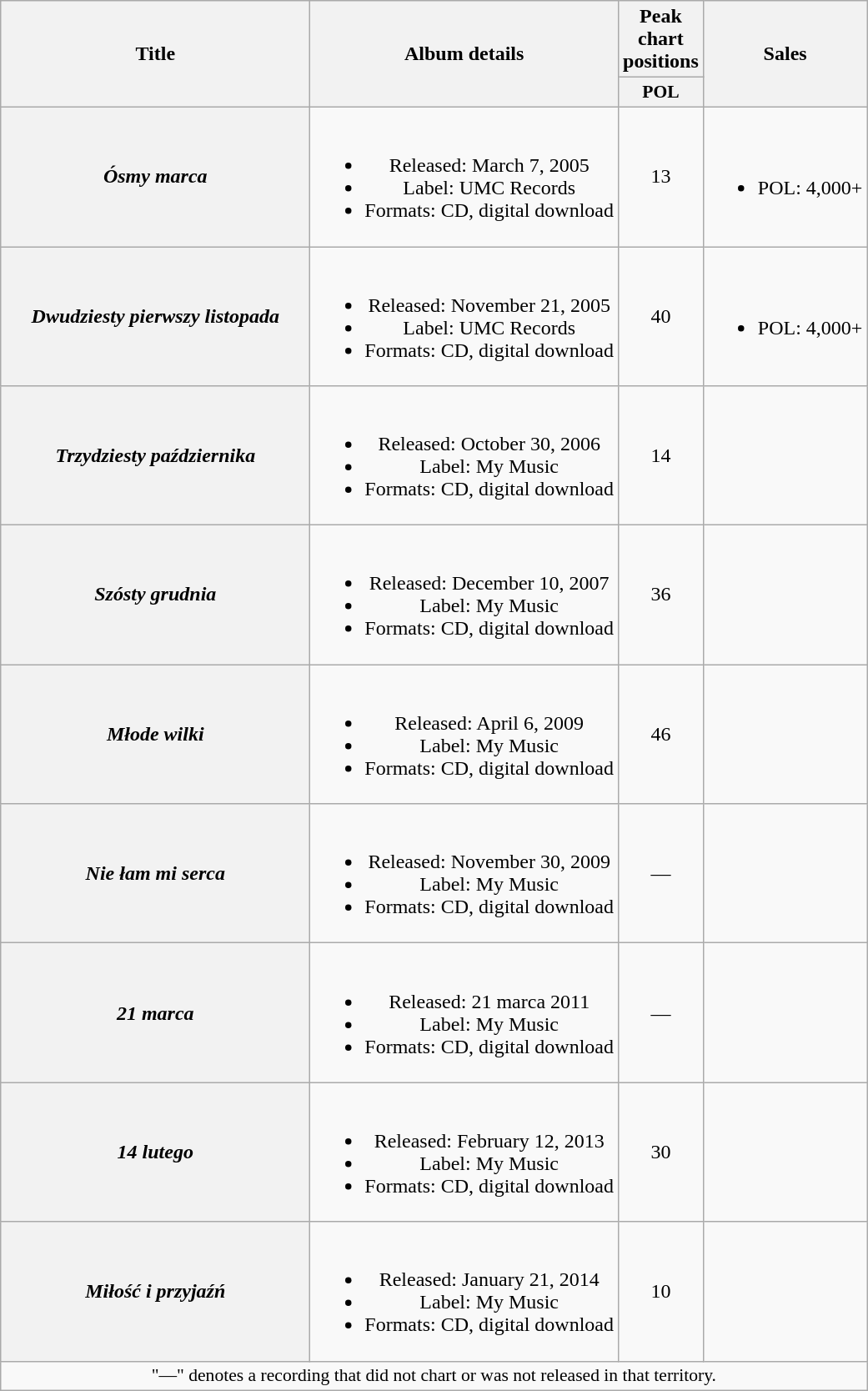<table class="wikitable plainrowheaders" style="text-align:center;">
<tr>
<th scope="col" rowspan="2" style="width:15em;">Title</th>
<th scope="col" rowspan="2">Album details</th>
<th scope="col" colspan="1">Peak chart positions</th>
<th scope="col" rowspan="2">Sales</th>
</tr>
<tr>
<th scope="col" style="width:3em;font-size:90%;">POL<br></th>
</tr>
<tr>
<th scope="row"><em>Ósmy marca</em></th>
<td><br><ul><li>Released: March 7, 2005</li><li>Label: UMC Records</li><li>Formats: CD, digital download</li></ul></td>
<td>13</td>
<td><br><ul><li>POL: 4,000+</li></ul></td>
</tr>
<tr>
<th scope="row"><em>Dwudziesty pierwszy listopada</em></th>
<td><br><ul><li>Released: November 21, 2005</li><li>Label: UMC Records</li><li>Formats: CD, digital download</li></ul></td>
<td>40</td>
<td><br><ul><li>POL: 4,000+</li></ul></td>
</tr>
<tr>
<th scope="row"><em>Trzydziesty października</em></th>
<td><br><ul><li>Released: October 30, 2006</li><li>Label: My Music</li><li>Formats: CD, digital download</li></ul></td>
<td>14</td>
<td></td>
</tr>
<tr>
<th scope="row"><em>Szósty grudnia</em></th>
<td><br><ul><li>Released: December 10, 2007</li><li>Label: My Music</li><li>Formats: CD, digital download</li></ul></td>
<td>36</td>
<td></td>
</tr>
<tr>
<th scope="row"><em>Młode wilki</em></th>
<td><br><ul><li>Released: April 6, 2009</li><li>Label: My Music</li><li>Formats: CD, digital download</li></ul></td>
<td>46</td>
<td></td>
</tr>
<tr>
<th scope="row"><em>Nie łam mi serca</em></th>
<td><br><ul><li>Released: November 30, 2009</li><li>Label: My Music</li><li>Formats: CD, digital download</li></ul></td>
<td>—</td>
<td></td>
</tr>
<tr>
<th scope="row"><em>21 marca</em></th>
<td><br><ul><li>Released: 21 marca 2011</li><li>Label: My Music</li><li>Formats: CD, digital download</li></ul></td>
<td>—</td>
<td></td>
</tr>
<tr>
<th scope="row"><em>14 lutego</em></th>
<td><br><ul><li>Released: February 12, 2013</li><li>Label: My Music</li><li>Formats: CD, digital download</li></ul></td>
<td>30</td>
<td></td>
</tr>
<tr>
<th scope="row"><em>Miłość i przyjaźń</em></th>
<td><br><ul><li>Released: January 21, 2014</li><li>Label: My Music</li><li>Formats: CD, digital download</li></ul></td>
<td>10</td>
<td></td>
</tr>
<tr>
<td colspan="10" style="font-size:90%">"—" denotes a recording that did not chart or was not released in that territory.</td>
</tr>
</table>
